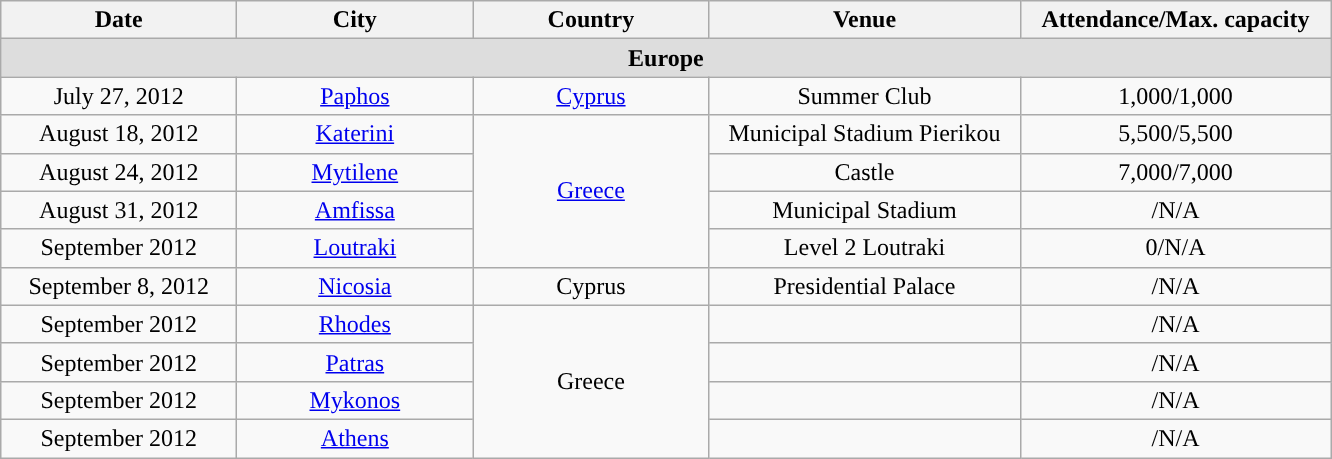<table class="wikitable" style="text-align:center;">
<tr>
<th width="150">Date</th>
<th width="150">City</th>
<th width="150">Country</th>
<th width="200">Venue</th>
<th width="200">Attendance/Max. capacity</th>
</tr>
<tr bgcolor="#DDDDDD">
<td colspan=5><strong>Europe</strong></td>
</tr>
<tr>
<td>July 27, 2012</td>
<td><a href='#'>Paphos</a></td>
<td><a href='#'>Cyprus</a></td>
<td>Summer Club</td>
<td>1,000/1,000</td>
</tr>
<tr>
<td>August 18, 2012</td>
<td><a href='#'>Katerini</a></td>
<td rowspan="4"><a href='#'>Greece</a></td>
<td>Municipal Stadium Pierikou</td>
<td>5,500/5,500</td>
</tr>
<tr>
<td>August 24, 2012</td>
<td><a href='#'>Mytilene</a></td>
<td>Castle</td>
<td>7,000/7,000</td>
</tr>
<tr>
<td>August 31, 2012</td>
<td><a href='#'>Amfissa</a></td>
<td>Municipal Stadium</td>
<td>/N/A</td>
</tr>
<tr>
<td>September 2012</td>
<td><a href='#'>Loutraki</a></td>
<td>Level 2 Loutraki</td>
<td>0/N/A</td>
</tr>
<tr>
<td>September 8, 2012</td>
<td><a href='#'>Nicosia</a></td>
<td>Cyprus</td>
<td>Presidential Palace</td>
<td>/N/A</td>
</tr>
<tr>
<td>September 2012</td>
<td><a href='#'>Rhodes</a></td>
<td rowspan="4">Greece</td>
<td></td>
<td>/N/A</td>
</tr>
<tr>
<td>September 2012</td>
<td><a href='#'>Patras</a></td>
<td></td>
<td>/N/A</td>
</tr>
<tr>
<td>September 2012</td>
<td><a href='#'>Mykonos</a></td>
<td></td>
<td>/N/A</td>
</tr>
<tr>
<td>September 2012</td>
<td><a href='#'>Athens</a></td>
<td></td>
<td>/N/A</td>
</tr>
</table>
